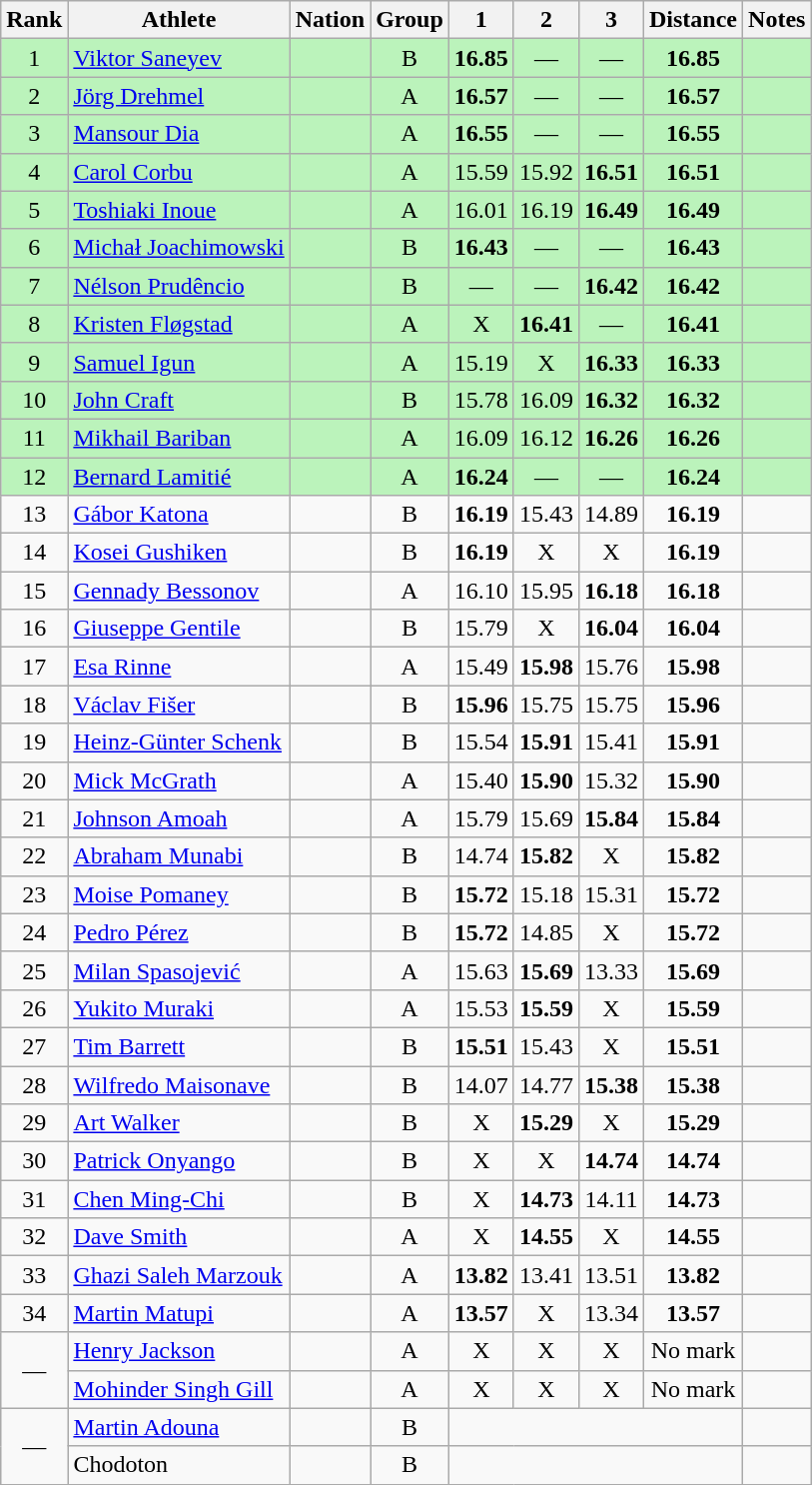<table class="wikitable sortable" style="text-align:center">
<tr>
<th>Rank</th>
<th>Athlete</th>
<th>Nation</th>
<th>Group</th>
<th>1</th>
<th>2</th>
<th>3</th>
<th>Distance</th>
<th>Notes</th>
</tr>
<tr bgcolor=bbf3bb>
<td>1</td>
<td align=left><a href='#'>Viktor Saneyev</a></td>
<td align=left></td>
<td>B</td>
<td><strong>16.85</strong></td>
<td data-sort-value=1.00>—</td>
<td data-sort-value=1.00>—</td>
<td><strong>16.85</strong></td>
<td></td>
</tr>
<tr bgcolor=bbf3bb>
<td>2</td>
<td align=left><a href='#'>Jörg Drehmel</a></td>
<td align=left></td>
<td>A</td>
<td><strong>16.57</strong></td>
<td data-sort-value=1.00>—</td>
<td data-sort-value=1.00>—</td>
<td><strong>16.57</strong></td>
<td></td>
</tr>
<tr bgcolor=bbf3bb>
<td>3</td>
<td align=left><a href='#'>Mansour Dia</a></td>
<td align=left></td>
<td>A</td>
<td><strong>16.55</strong></td>
<td data-sort-value=1.00>—</td>
<td data-sort-value=1.00>—</td>
<td><strong>16.55</strong></td>
<td></td>
</tr>
<tr bgcolor=bbf3bb>
<td>4</td>
<td align=left><a href='#'>Carol Corbu</a></td>
<td align=left></td>
<td>A</td>
<td>15.59</td>
<td>15.92</td>
<td><strong>16.51</strong></td>
<td><strong>16.51</strong></td>
<td></td>
</tr>
<tr bgcolor=bbf3bb>
<td>5</td>
<td align=left><a href='#'>Toshiaki Inoue</a></td>
<td align=left></td>
<td>A</td>
<td>16.01</td>
<td>16.19</td>
<td><strong>16.49</strong></td>
<td><strong>16.49</strong></td>
<td></td>
</tr>
<tr bgcolor=bbf3bb>
<td>6</td>
<td align=left><a href='#'>Michał Joachimowski</a></td>
<td align=left></td>
<td>B</td>
<td><strong>16.43</strong></td>
<td data-sort-value=1.00>—</td>
<td data-sort-value=1.00>—</td>
<td><strong>16.43</strong></td>
<td></td>
</tr>
<tr bgcolor=bbf3bb>
<td>7</td>
<td align=left><a href='#'>Nélson Prudêncio</a></td>
<td align=left></td>
<td>B</td>
<td data-sort-value=1.00>—</td>
<td data-sort-value=1.00>—</td>
<td><strong>16.42</strong></td>
<td><strong>16.42</strong></td>
<td></td>
</tr>
<tr bgcolor=bbf3bb>
<td>8</td>
<td align=left><a href='#'>Kristen Fløgstad</a></td>
<td align=left></td>
<td>A</td>
<td data-sort-value=1.00>X</td>
<td><strong>16.41</strong></td>
<td data-sort-value=1.00>—</td>
<td><strong>16.41</strong></td>
<td></td>
</tr>
<tr bgcolor=bbf3bb>
<td>9</td>
<td align=left><a href='#'>Samuel Igun</a></td>
<td align=left></td>
<td>A</td>
<td>15.19</td>
<td data-sort-value=1.00>X</td>
<td><strong>16.33</strong></td>
<td><strong>16.33</strong></td>
<td></td>
</tr>
<tr bgcolor=bbf3bb>
<td>10</td>
<td align=left><a href='#'>John Craft</a></td>
<td align=left></td>
<td>B</td>
<td>15.78</td>
<td>16.09</td>
<td><strong>16.32</strong></td>
<td><strong>16.32</strong></td>
<td></td>
</tr>
<tr bgcolor=bbf3bb>
<td>11</td>
<td align=left><a href='#'>Mikhail Bariban</a></td>
<td align=left></td>
<td>A</td>
<td>16.09</td>
<td>16.12</td>
<td><strong>16.26</strong></td>
<td><strong>16.26</strong></td>
<td></td>
</tr>
<tr bgcolor=bbf3bb>
<td>12</td>
<td align=left><a href='#'>Bernard Lamitié</a></td>
<td align=left></td>
<td>A</td>
<td><strong>16.24</strong></td>
<td data-sort-value=1.00>—</td>
<td data-sort-value=1.00>—</td>
<td><strong>16.24</strong></td>
<td></td>
</tr>
<tr>
<td>13</td>
<td align=left><a href='#'>Gábor Katona</a></td>
<td align=left></td>
<td>B</td>
<td><strong>16.19</strong></td>
<td>15.43</td>
<td>14.89</td>
<td><strong>16.19</strong></td>
<td></td>
</tr>
<tr>
<td>14</td>
<td align=left><a href='#'>Kosei Gushiken</a></td>
<td align=left></td>
<td>B</td>
<td><strong>16.19</strong></td>
<td data-sort-value=1.00>X</td>
<td data-sort-value=1.00>X</td>
<td><strong>16.19</strong></td>
</tr>
<tr>
<td>15</td>
<td align=left><a href='#'>Gennady Bessonov</a></td>
<td align=left></td>
<td>A</td>
<td>16.10</td>
<td>15.95</td>
<td><strong>16.18</strong></td>
<td><strong>16.18</strong></td>
<td></td>
</tr>
<tr>
<td>16</td>
<td align=left><a href='#'>Giuseppe Gentile</a></td>
<td align=left></td>
<td>B</td>
<td>15.79</td>
<td data-sort-value=1.00>X</td>
<td><strong>16.04</strong></td>
<td><strong>16.04</strong></td>
<td></td>
</tr>
<tr>
<td>17</td>
<td align=left><a href='#'>Esa Rinne</a></td>
<td align=left></td>
<td>A</td>
<td>15.49</td>
<td><strong>15.98</strong></td>
<td>15.76</td>
<td><strong>15.98</strong></td>
<td></td>
</tr>
<tr>
<td>18</td>
<td align=left><a href='#'>Václav Fišer</a></td>
<td align=left></td>
<td>B</td>
<td><strong>15.96</strong></td>
<td>15.75</td>
<td>15.75</td>
<td><strong>15.96</strong></td>
<td></td>
</tr>
<tr>
<td>19</td>
<td align=left><a href='#'>Heinz-Günter Schenk</a></td>
<td align=left></td>
<td>B</td>
<td>15.54</td>
<td><strong>15.91</strong></td>
<td>15.41</td>
<td><strong>15.91</strong></td>
<td></td>
</tr>
<tr>
<td>20</td>
<td align=left><a href='#'>Mick McGrath</a></td>
<td align=left></td>
<td>A</td>
<td>15.40</td>
<td><strong>15.90</strong></td>
<td>15.32</td>
<td><strong>15.90</strong></td>
<td></td>
</tr>
<tr>
<td>21</td>
<td align=left><a href='#'>Johnson Amoah</a></td>
<td align=left></td>
<td>A</td>
<td>15.79</td>
<td>15.69</td>
<td><strong>15.84</strong></td>
<td><strong>15.84</strong></td>
<td></td>
</tr>
<tr>
<td>22</td>
<td align=left><a href='#'>Abraham Munabi</a></td>
<td align=left></td>
<td>B</td>
<td>14.74</td>
<td><strong>15.82</strong></td>
<td data-sort-value=1.00>X</td>
<td><strong>15.82</strong></td>
<td></td>
</tr>
<tr>
<td>23</td>
<td align=left><a href='#'>Moise Pomaney</a></td>
<td align=left></td>
<td>B</td>
<td><strong>15.72</strong></td>
<td>15.18</td>
<td>15.31</td>
<td><strong>15.72</strong></td>
<td></td>
</tr>
<tr>
<td>24</td>
<td align=left><a href='#'>Pedro Pérez</a></td>
<td align=left></td>
<td>B</td>
<td><strong>15.72</strong></td>
<td>14.85</td>
<td data-sort-value=1.00>X</td>
<td><strong>15.72</strong></td>
<td></td>
</tr>
<tr>
<td>25</td>
<td align=left><a href='#'>Milan Spasojević</a></td>
<td align=left></td>
<td>A</td>
<td>15.63</td>
<td><strong>15.69</strong></td>
<td>13.33</td>
<td><strong>15.69</strong></td>
<td></td>
</tr>
<tr>
<td>26</td>
<td align=left><a href='#'>Yukito Muraki</a></td>
<td align=left></td>
<td>A</td>
<td>15.53</td>
<td><strong>15.59</strong></td>
<td data-sort-value=1.00>X</td>
<td><strong>15.59</strong></td>
<td></td>
</tr>
<tr>
<td>27</td>
<td align=left><a href='#'>Tim Barrett</a></td>
<td align=left></td>
<td>B</td>
<td><strong>15.51</strong></td>
<td>15.43</td>
<td data-sort-value=1.00>X</td>
<td><strong>15.51</strong></td>
<td></td>
</tr>
<tr>
<td>28</td>
<td align=left><a href='#'>Wilfredo Maisonave</a></td>
<td align=left></td>
<td>B</td>
<td>14.07</td>
<td>14.77</td>
<td><strong>15.38</strong></td>
<td><strong>15.38</strong></td>
<td></td>
</tr>
<tr>
<td>29</td>
<td align=left><a href='#'>Art Walker</a></td>
<td align=left></td>
<td>B</td>
<td data-sort-value=1.00>X</td>
<td><strong>15.29</strong></td>
<td data-sort-value=1.00>X</td>
<td><strong>15.29</strong></td>
<td></td>
</tr>
<tr>
<td>30</td>
<td align=left><a href='#'>Patrick Onyango</a></td>
<td align=left></td>
<td>B</td>
<td data-sort-value=1.00>X</td>
<td data-sort-value=1.00>X</td>
<td><strong>14.74</strong></td>
<td><strong>14.74</strong></td>
<td></td>
</tr>
<tr>
<td>31</td>
<td align=left><a href='#'>Chen Ming-Chi</a></td>
<td align=left></td>
<td>B</td>
<td data-sort-value=1.00>X</td>
<td><strong>14.73</strong></td>
<td>14.11</td>
<td><strong>14.73</strong></td>
<td></td>
</tr>
<tr>
<td>32</td>
<td align=left><a href='#'>Dave Smith</a></td>
<td align=left></td>
<td>A</td>
<td data-sort-value=1.00>X</td>
<td><strong>14.55</strong></td>
<td data-sort-value=1.00>X</td>
<td><strong>14.55</strong></td>
<td></td>
</tr>
<tr>
<td>33</td>
<td align=left><a href='#'>Ghazi Saleh Marzouk</a></td>
<td align=left></td>
<td>A</td>
<td><strong>13.82</strong></td>
<td>13.41</td>
<td>13.51</td>
<td><strong>13.82</strong></td>
<td></td>
</tr>
<tr>
<td>34</td>
<td align=left><a href='#'>Martin Matupi</a></td>
<td align=left></td>
<td>A</td>
<td><strong>13.57</strong></td>
<td data-sort-value=1.00>X</td>
<td>13.34</td>
<td><strong>13.57</strong></td>
<td></td>
</tr>
<tr>
<td rowspan=2 data-sort-value=35>—</td>
<td align=left><a href='#'>Henry Jackson</a></td>
<td align=left></td>
<td>A</td>
<td data-sort-value=1.00>X</td>
<td data-sort-value=1.00>X</td>
<td data-sort-value=1.00>X</td>
<td data-sort-value=1.00>No mark</td>
<td></td>
</tr>
<tr>
<td align=left><a href='#'>Mohinder Singh Gill</a></td>
<td align=left></td>
<td>A</td>
<td data-sort-value=1.00>X</td>
<td data-sort-value=1.00>X</td>
<td data-sort-value=1.00>X</td>
<td data-sort-value=1.00>No mark</td>
<td></td>
</tr>
<tr>
<td rowspan=2 data-sort-value=37>—</td>
<td align=left><a href='#'>Martin Adouna</a></td>
<td align=left></td>
<td>B</td>
<td colspan=4 data-sort-value=0.00></td>
<td></td>
</tr>
<tr>
<td align=left>Chodoton</td>
<td align=left></td>
<td>B</td>
<td colspan=4 data-sort-value=0.00></td>
<td></td>
</tr>
</table>
